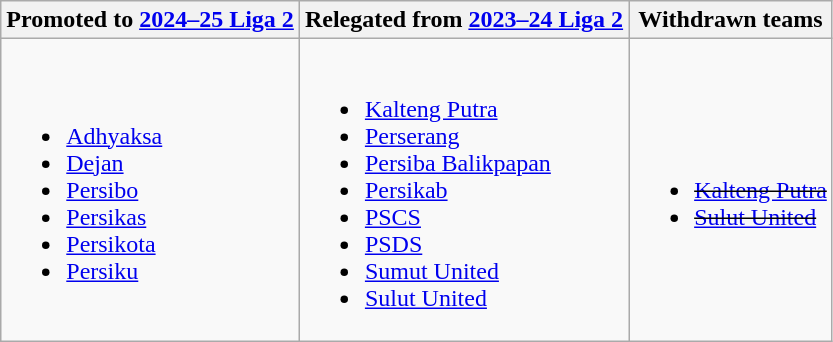<table class="wikitable">
<tr>
<th> Promoted to <a href='#'>2024–25 Liga 2</a></th>
<th> Relegated from <a href='#'>2023–24 Liga 2</a></th>
<th>Withdrawn teams</th>
</tr>
<tr>
<td><br><ul><li><a href='#'>Adhyaksa</a></li><li><a href='#'>Dejan</a></li><li><a href='#'>Persibo</a></li><li><a href='#'>Persikas</a></li><li><a href='#'>Persikota</a></li><li><a href='#'>Persiku</a></li></ul></td>
<td><br><ul><li><a href='#'>Kalteng Putra</a></li><li><a href='#'>Perserang</a></li><li><a href='#'>Persiba Balikpapan</a></li><li><a href='#'>Persikab</a></li><li><a href='#'>PSCS</a></li><li><a href='#'>PSDS</a></li><li><a href='#'>Sumut United</a></li><li><a href='#'>Sulut United</a></li></ul></td>
<td><br><ul><li><s><a href='#'>Kalteng Putra</a></s></li><li><s><a href='#'>Sulut United</a></s></li></ul></td>
</tr>
</table>
